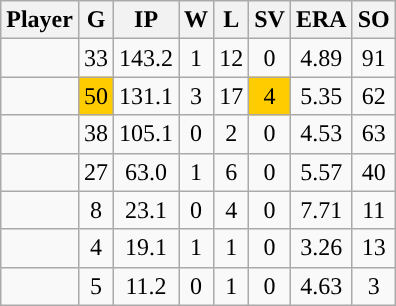<table class="wikitable sortable">
<tr>
<th>Player</th>
<th>G</th>
<th>IP</th>
<th>W</th>
<th>L</th>
<th>SV</th>
<th>ERA</th>
<th>SO</th>
</tr>
<tr align="center">
<td></td>
<td>33</td>
<td>143.2</td>
<td>1</td>
<td>12</td>
<td>0</td>
<td>4.89</td>
<td>91</td>
</tr>
<tr align="center">
<td></td>
<td bgcolor="#FFCC00">50</td>
<td>131.1</td>
<td>3</td>
<td>17</td>
<td bgcolor="#FFCC00">4</td>
<td>5.35</td>
<td>62</td>
</tr>
<tr align="center">
<td></td>
<td>38</td>
<td>105.1</td>
<td>0</td>
<td>2</td>
<td>0</td>
<td>4.53</td>
<td>63</td>
</tr>
<tr align="center">
<td></td>
<td>27</td>
<td>63.0</td>
<td>1</td>
<td>6</td>
<td>0</td>
<td>5.57</td>
<td>40</td>
</tr>
<tr align="center">
<td></td>
<td>8</td>
<td>23.1</td>
<td>0</td>
<td>4</td>
<td>0</td>
<td>7.71</td>
<td>11</td>
</tr>
<tr align="center">
<td></td>
<td>4</td>
<td>19.1</td>
<td>1</td>
<td>1</td>
<td>0</td>
<td>3.26</td>
<td>13</td>
</tr>
<tr align="center">
<td></td>
<td>5</td>
<td>11.2</td>
<td>0</td>
<td>1</td>
<td>0</td>
<td>4.63</td>
<td>3</td>
</tr>
</table>
